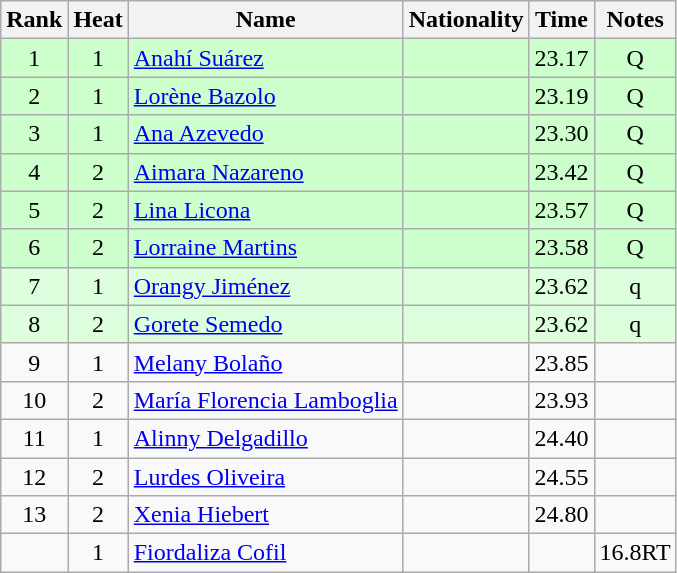<table class="wikitable sortable" style="text-align:center">
<tr>
<th>Rank</th>
<th>Heat</th>
<th>Name</th>
<th>Nationality</th>
<th>Time</th>
<th>Notes</th>
</tr>
<tr bgcolor=ccffcc>
<td>1</td>
<td>1</td>
<td align=left><a href='#'>Anahí Suárez</a></td>
<td align=left></td>
<td>23.17</td>
<td>Q</td>
</tr>
<tr bgcolor=ccffcc>
<td>2</td>
<td>1</td>
<td align=left><a href='#'>Lorène Bazolo</a></td>
<td align=left></td>
<td>23.19</td>
<td>Q</td>
</tr>
<tr bgcolor=ccffcc>
<td>3</td>
<td>1</td>
<td align=left><a href='#'>Ana Azevedo</a></td>
<td align=left></td>
<td>23.30</td>
<td>Q</td>
</tr>
<tr bgcolor=ccffcc>
<td>4</td>
<td>2</td>
<td align=left><a href='#'>Aimara Nazareno</a></td>
<td align=left></td>
<td>23.42</td>
<td>Q</td>
</tr>
<tr bgcolor=ccffcc>
<td>5</td>
<td>2</td>
<td align=left><a href='#'>Lina Licona</a></td>
<td align=left></td>
<td>23.57</td>
<td>Q</td>
</tr>
<tr bgcolor=ccffcc>
<td>6</td>
<td>2</td>
<td align=left><a href='#'>Lorraine Martins</a></td>
<td align=left></td>
<td>23.58</td>
<td>Q</td>
</tr>
<tr bgcolor=ddffdd>
<td>7</td>
<td>1</td>
<td align=left><a href='#'>Orangy Jiménez</a></td>
<td align=left></td>
<td>23.62</td>
<td>q</td>
</tr>
<tr bgcolor=ddffdd>
<td>8</td>
<td>2</td>
<td align=left><a href='#'>Gorete Semedo</a></td>
<td align=left></td>
<td>23.62</td>
<td>q</td>
</tr>
<tr>
<td>9</td>
<td>1</td>
<td align=left><a href='#'>Melany Bolaño</a></td>
<td align=left></td>
<td>23.85</td>
<td><strong></strong></td>
</tr>
<tr>
<td>10</td>
<td>2</td>
<td align=left><a href='#'>María Florencia Lamboglia</a></td>
<td align=left></td>
<td>23.93</td>
<td></td>
</tr>
<tr>
<td>11</td>
<td>1</td>
<td align=left><a href='#'>Alinny Delgadillo</a></td>
<td align=left></td>
<td>24.40</td>
<td></td>
</tr>
<tr>
<td>12</td>
<td>2</td>
<td align=left><a href='#'>Lurdes Oliveira</a></td>
<td align=left></td>
<td>24.55</td>
<td></td>
</tr>
<tr>
<td>13</td>
<td>2</td>
<td align=left><a href='#'>Xenia Hiebert</a></td>
<td align=left></td>
<td>24.80</td>
<td></td>
</tr>
<tr>
<td></td>
<td>1</td>
<td align=left><a href='#'>Fiordaliza Cofil</a></td>
<td align=left></td>
<td></td>
<td>16.8RT</td>
</tr>
</table>
